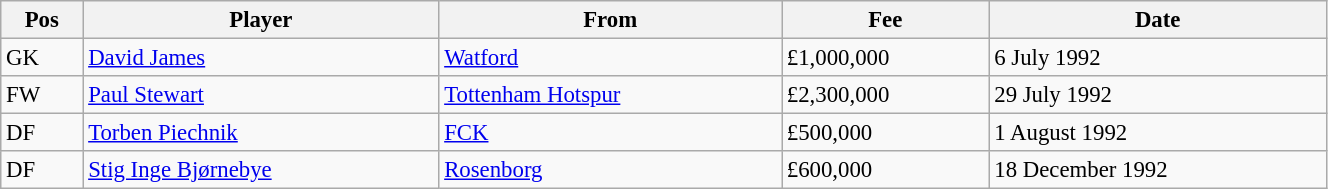<table width=70% class="wikitable" style="text-align:center; font-size:95%; text-align:left">
<tr>
<th>Pos</th>
<th>Player</th>
<th>From</th>
<th>Fee</th>
<th>Date</th>
</tr>
<tr --->
<td>GK</td>
<td> <a href='#'>David James</a></td>
<td> <a href='#'>Watford</a></td>
<td>£1,000,000</td>
<td>6 July 1992</td>
</tr>
<tr --->
<td>FW</td>
<td> <a href='#'>Paul Stewart</a></td>
<td> <a href='#'>Tottenham Hotspur</a></td>
<td>£2,300,000</td>
<td>29 July 1992</td>
</tr>
<tr --->
<td>DF</td>
<td> <a href='#'>Torben Piechnik</a></td>
<td> <a href='#'>FCK</a></td>
<td>£500,000</td>
<td>1 August 1992</td>
</tr>
<tr --->
<td>DF</td>
<td> <a href='#'>Stig Inge Bjørnebye</a></td>
<td> <a href='#'>Rosenborg</a></td>
<td>£600,000</td>
<td>18 December 1992</td>
</tr>
</table>
